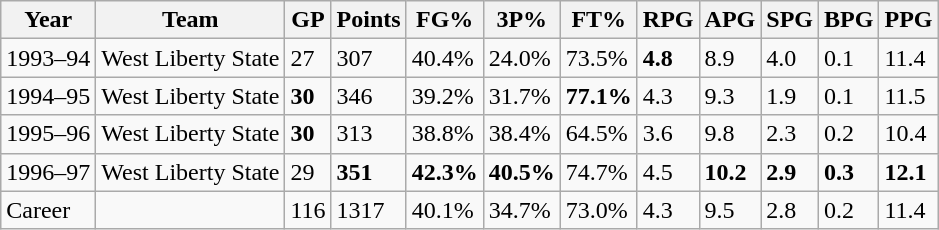<table class="wikitable">
<tr>
<th>Year</th>
<th>Team</th>
<th>GP</th>
<th>Points</th>
<th>FG%</th>
<th>3P%</th>
<th>FT%</th>
<th>RPG</th>
<th>APG</th>
<th>SPG</th>
<th>BPG</th>
<th>PPG</th>
</tr>
<tr>
<td>1993–94</td>
<td>West Liberty State</td>
<td>27</td>
<td>307</td>
<td>40.4%</td>
<td>24.0%</td>
<td>73.5%</td>
<td><strong>4.8</strong></td>
<td>8.9</td>
<td>4.0</td>
<td>0.1</td>
<td>11.4</td>
</tr>
<tr>
<td>1994–95</td>
<td>West Liberty State</td>
<td><strong>30</strong></td>
<td>346</td>
<td>39.2%</td>
<td>31.7%</td>
<td><strong>77.1%</strong></td>
<td>4.3</td>
<td>9.3</td>
<td>1.9</td>
<td>0.1</td>
<td>11.5</td>
</tr>
<tr>
<td>1995–96</td>
<td>West Liberty State</td>
<td><strong>30</strong></td>
<td>313</td>
<td>38.8%</td>
<td>38.4%</td>
<td>64.5%</td>
<td>3.6</td>
<td>9.8</td>
<td>2.3</td>
<td>0.2</td>
<td>10.4</td>
</tr>
<tr>
<td>1996–97</td>
<td>West Liberty State</td>
<td>29</td>
<td><strong>351</strong></td>
<td><strong>42.3%</strong></td>
<td><strong>40.5%</strong></td>
<td>74.7%</td>
<td>4.5</td>
<td><strong>10.2</strong></td>
<td><strong>2.9</strong></td>
<td><strong>0.3</strong></td>
<td><strong>12.1</strong></td>
</tr>
<tr>
<td>Career</td>
<td></td>
<td>116</td>
<td>1317</td>
<td>40.1%</td>
<td>34.7%</td>
<td>73.0%</td>
<td>4.3</td>
<td>9.5</td>
<td>2.8</td>
<td>0.2</td>
<td>11.4</td>
</tr>
</table>
